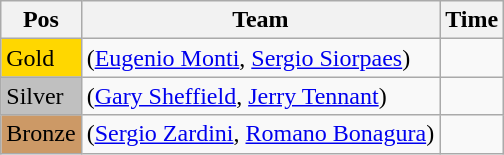<table class="wikitable">
<tr>
<th>Pos</th>
<th>Team</th>
<th>Time</th>
</tr>
<tr>
<td style="background:gold">Gold</td>
<td> (<a href='#'>Eugenio Monti</a>, <a href='#'>Sergio Siorpaes</a>)</td>
<td></td>
</tr>
<tr>
<td style="background:silver">Silver</td>
<td> (<a href='#'>Gary Sheffield</a>, <a href='#'>Jerry Tennant</a>)</td>
<td></td>
</tr>
<tr>
<td style="background:#cc9966">Bronze</td>
<td> (<a href='#'>Sergio Zardini</a>, <a href='#'>Romano Bonagura</a>)</td>
<td></td>
</tr>
</table>
